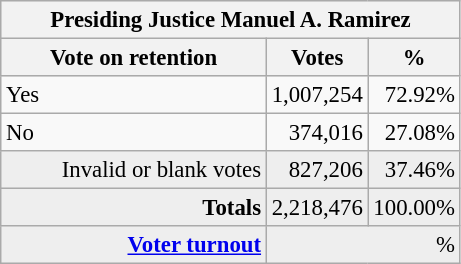<table class="wikitable" style="font-size: 95%;">
<tr style="background-color:#E9E9E9">
<th colspan=7>Presiding Justice Manuel A. Ramirez</th>
</tr>
<tr style="background-color:#E9E9E9">
<th style="width: 170px">Vote on retention</th>
<th style="width: 50px">Votes</th>
<th style="width: 40px">%</th>
</tr>
<tr>
<td>Yes</td>
<td align="right">1,007,254</td>
<td align="right">72.92%</td>
</tr>
<tr>
<td>No</td>
<td align="right">374,016</td>
<td align="right">27.08%</td>
</tr>
<tr style="background-color:#EEEEEE">
<td align="right">Invalid or blank votes</td>
<td align="right">827,206</td>
<td align="right">37.46%</td>
</tr>
<tr style="background-color:#EEEEEE">
<td colspan="1" align="right"><strong>Totals</strong></td>
<td align="right">2,218,476</td>
<td align="right">100.00%</td>
</tr>
<tr style="background-color:#EEEEEE">
<td align="right"><strong><a href='#'>Voter turnout</a></strong></td>
<td colspan="2" align="right">%</td>
</tr>
</table>
